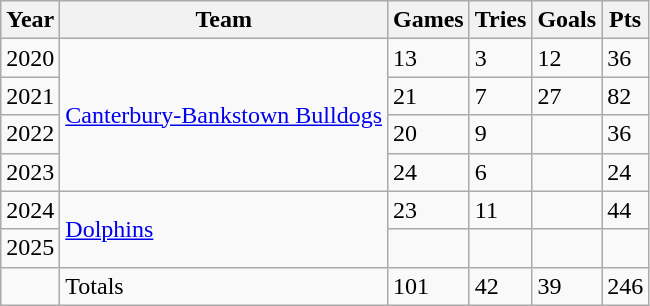<table class="wikitable">
<tr>
<th>Year</th>
<th>Team</th>
<th>Games</th>
<th>Tries</th>
<th>Goals</th>
<th>Pts</th>
</tr>
<tr>
<td>2020</td>
<td rowspan="4"> <a href='#'>Canterbury-Bankstown Bulldogs</a></td>
<td>13</td>
<td>3</td>
<td>12</td>
<td>36</td>
</tr>
<tr>
<td>2021</td>
<td>21</td>
<td>7</td>
<td>27</td>
<td>82</td>
</tr>
<tr>
<td>2022</td>
<td>20</td>
<td>9</td>
<td></td>
<td>36</td>
</tr>
<tr>
<td>2023</td>
<td>24</td>
<td>6</td>
<td></td>
<td>24</td>
</tr>
<tr>
<td>2024</td>
<td rowspan="2"> <a href='#'>Dolphins</a></td>
<td>23</td>
<td>11</td>
<td></td>
<td>44</td>
</tr>
<tr>
<td>2025</td>
<td></td>
<td></td>
<td></td>
<td></td>
</tr>
<tr>
<td></td>
<td>Totals</td>
<td>101</td>
<td>42</td>
<td>39</td>
<td>246</td>
</tr>
</table>
